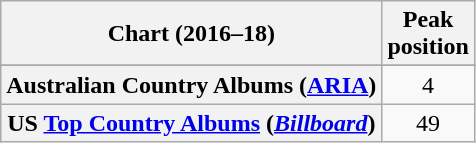<table class="wikitable sortable plainrowheaders" style="text-align:center">
<tr>
<th scope="col">Chart (2016–18)</th>
<th scope="col">Peak<br>position</th>
</tr>
<tr>
</tr>
<tr>
<th scope="row">Australian Country Albums (<a href='#'>ARIA</a>)</th>
<td>4</td>
</tr>
<tr>
<th scope="row">US <a href='#'>Top Country Albums</a> (<a href='#'><em>Billboard</em></a>)</th>
<td>49</td>
</tr>
</table>
